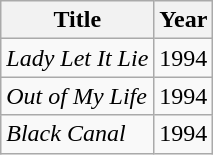<table class="wikitable">
<tr>
<th>Title</th>
<th>Year</th>
</tr>
<tr>
<td><em>Lady Let It Lie</em></td>
<td>1994</td>
</tr>
<tr>
<td><em>Out of My Life</em></td>
<td>1994</td>
</tr>
<tr>
<td><em>Black Canal</em></td>
<td>1994</td>
</tr>
</table>
